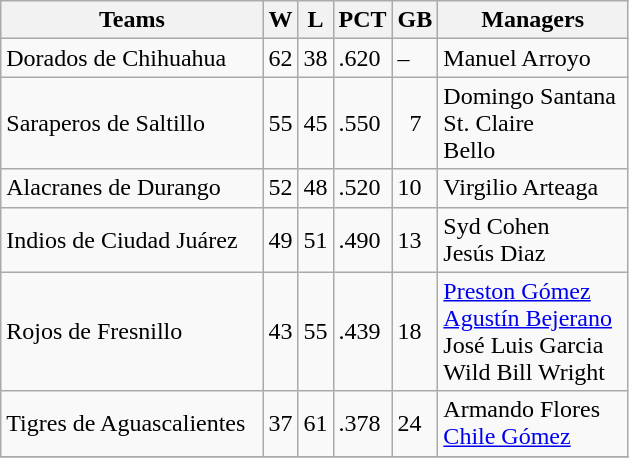<table class="wikitable">
<tr>
<th>Teams</th>
<th>W</th>
<th>L</th>
<th>PCT</th>
<th>GB</th>
<th>Managers</th>
</tr>
<tr>
<td>Dorados de Chihuahua</td>
<td>62</td>
<td>38</td>
<td>.620</td>
<td>–</td>
<td>Manuel Arroyo</td>
</tr>
<tr>
<td>Saraperos de Saltillo</td>
<td>55</td>
<td>45</td>
<td>.550</td>
<td>  7</td>
<td>Domingo Santana <br>St. Claire<br>Bello</td>
</tr>
<tr>
<td>Alacranes de Durango</td>
<td>52</td>
<td>48</td>
<td>.520</td>
<td>10</td>
<td>Virgilio Arteaga</td>
</tr>
<tr>
<td>Indios de Ciudad Juárez</td>
<td>49</td>
<td>51</td>
<td>.490</td>
<td>13</td>
<td>Syd Cohen<br>Jesús Diaz</td>
</tr>
<tr>
<td>Rojos de Fresnillo</td>
<td>43</td>
<td>55</td>
<td>.439</td>
<td>18</td>
<td><a href='#'>Preston Gómez</a><br><a href='#'>Agustín Bejerano</a><br>José Luis Garcia <br>Wild Bill Wright</td>
</tr>
<tr>
<td>Tigres de Aguascalientes  </td>
<td>37</td>
<td>61</td>
<td>.378</td>
<td>24</td>
<td>Armando Flores<br><a href='#'>Chile Gómez</a></td>
</tr>
<tr>
</tr>
</table>
